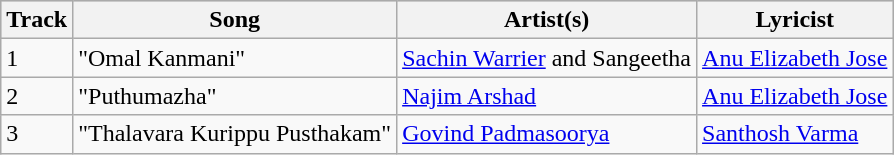<table class="wikitable">
<tr style="background:#ccc; text-align:center;">
<th>Track</th>
<th>Song</th>
<th>Artist(s)</th>
<th>Lyricist</th>
</tr>
<tr>
<td>1</td>
<td>"Omal Kanmani"</td>
<td><a href='#'>Sachin Warrier</a> and Sangeetha</td>
<td><a href='#'>Anu Elizabeth Jose</a></td>
</tr>
<tr>
<td>2</td>
<td>"Puthumazha"</td>
<td><a href='#'>Najim Arshad</a></td>
<td><a href='#'>Anu Elizabeth Jose</a></td>
</tr>
<tr>
<td>3</td>
<td>"Thalavara Kurippu Pusthakam"</td>
<td><a href='#'>Govind Padmasoorya</a></td>
<td><a href='#'>Santhosh Varma</a></td>
</tr>
</table>
